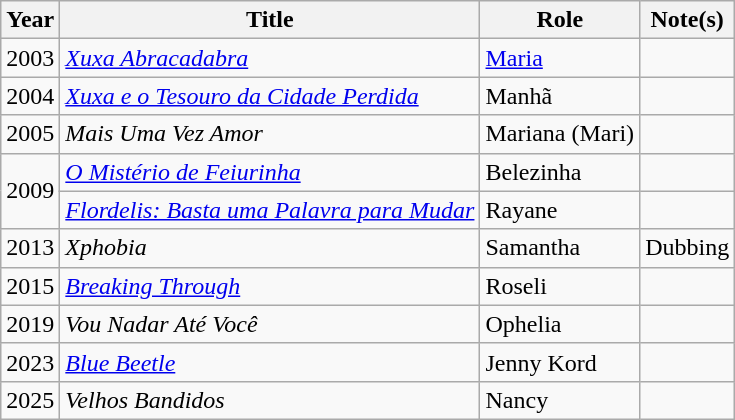<table class="wikitable sortable">
<tr>
<th>Year</th>
<th>Title</th>
<th>Role</th>
<th>Note(s)</th>
</tr>
<tr>
<td>2003</td>
<td><em><a href='#'>Xuxa Abracadabra</a></em></td>
<td><a href='#'>Maria</a></td>
<td></td>
</tr>
<tr>
<td>2004</td>
<td><em><a href='#'>Xuxa e o Tesouro da Cidade Perdida</a></em></td>
<td>Manhã</td>
<td></td>
</tr>
<tr>
<td>2005</td>
<td><em>Mais Uma Vez Amor</em></td>
<td>Mariana (Mari)</td>
<td></td>
</tr>
<tr>
<td rowspan="2">2009</td>
<td><em><a href='#'>O Mistério de Feiurinha</a></em></td>
<td>Belezinha</td>
<td></td>
</tr>
<tr>
<td><em><a href='#'>Flordelis: Basta uma Palavra para Mudar</a></em></td>
<td>Rayane</td>
<td></td>
</tr>
<tr>
<td>2013</td>
<td><em>Xphobia</em></td>
<td>Samantha</td>
<td>Dubbing</td>
</tr>
<tr>
<td>2015</td>
<td><em><a href='#'>Breaking Through</a></em></td>
<td>Roseli</td>
<td></td>
</tr>
<tr>
<td>2019</td>
<td><em>Vou Nadar Até Você</em></td>
<td>Ophelia</td>
<td></td>
</tr>
<tr>
<td>2023</td>
<td><em><a href='#'>Blue Beetle</a></em></td>
<td>Jenny Kord</td>
<td></td>
</tr>
<tr>
<td>2025</td>
<td><em>Velhos Bandidos</em></td>
<td>Nancy</td>
<td></td>
</tr>
</table>
